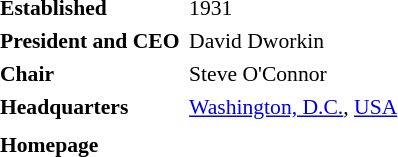<table class="toccolours" style="float: right; margin-left: 1em; width: 20em; font-size: 90%;" cellspacing="3">
<tr>
<td colspan="2" style="padding: 1em 0; text-align: center;"></td>
</tr>
<tr style="vertical-align: top;">
</tr>
<tr style="vertical-align: top;">
<td><strong>Established</strong></td>
<td style="padding-right: 1em;">1931</td>
</tr>
<tr style="vertical-align: top;">
<td><strong>President and CEO</strong></td>
<td style="padding-right: 1em;">David Dworkin</td>
</tr>
<tr style="vertical-align: top;">
<td><strong>Chair</strong></td>
<td style="padding-right: 1em;">Steve O'Connor</td>
</tr>
<tr style="vertical-align: top;">
<td><strong>Headquarters</strong></td>
<td style="padding-right: 1em;"><a href='#'>Washington, D.C.</a>,  <a href='#'>USA</a></td>
</tr>
<tr style="vertical-align: top;">
</tr>
<tr style="vertical-align: top;">
<td><strong>Homepage</strong></td>
<td style="padding-right: 1em;"></td>
</tr>
</table>
